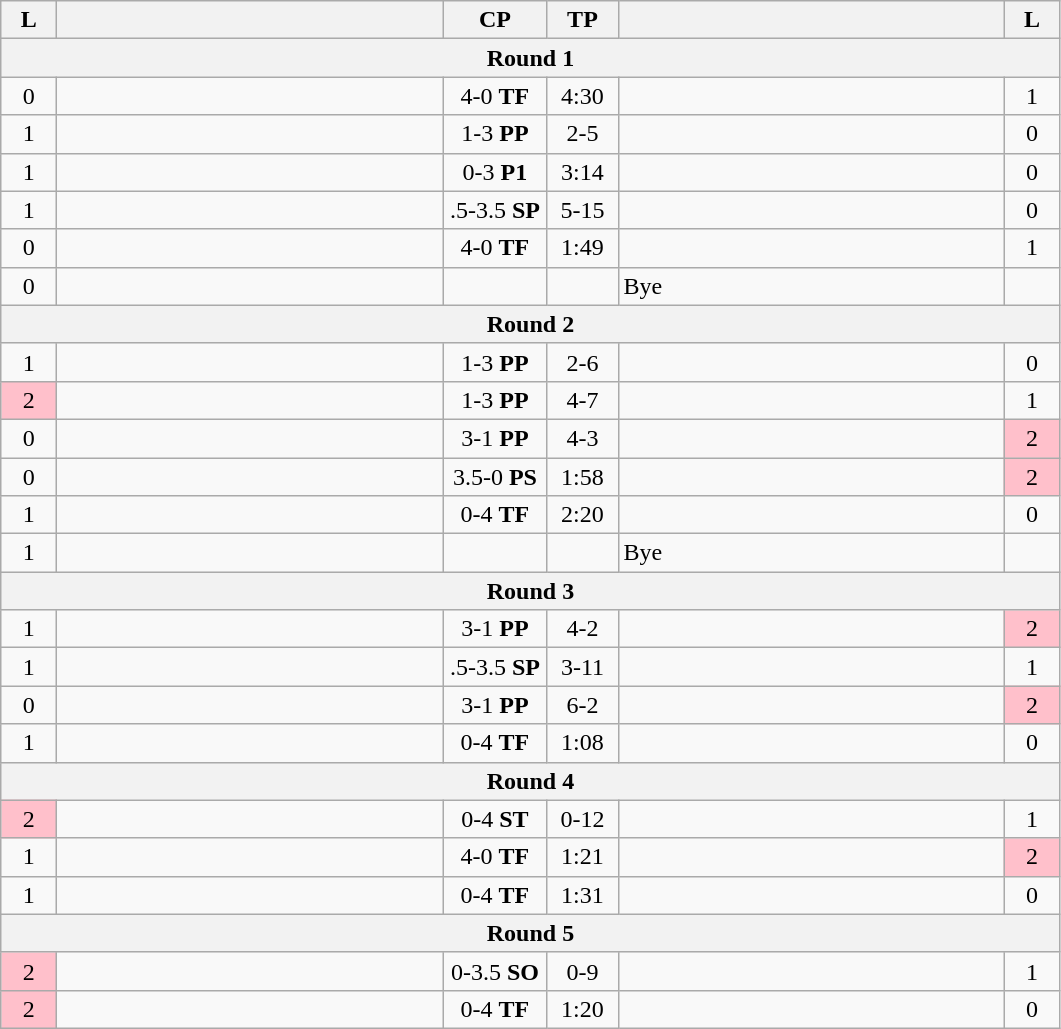<table class="wikitable" style="text-align: center;" |>
<tr>
<th width="30">L</th>
<th width="250"></th>
<th width="62">CP</th>
<th width="40">TP</th>
<th width="250"></th>
<th width="30">L</th>
</tr>
<tr>
<th colspan="7">Round 1</th>
</tr>
<tr>
<td>0</td>
<td style="text-align:left;"><strong></strong></td>
<td>4-0 <strong>TF</strong></td>
<td>4:30</td>
<td style="text-align:left;"></td>
<td>1</td>
</tr>
<tr>
<td>1</td>
<td style="text-align:left;"></td>
<td>1-3 <strong>PP</strong></td>
<td>2-5</td>
<td style="text-align:left;"><strong></strong></td>
<td>0</td>
</tr>
<tr>
<td>1</td>
<td style="text-align:left;"></td>
<td>0-3 <strong>P1</strong></td>
<td>3:14</td>
<td style="text-align:left;"><strong></strong></td>
<td>0</td>
</tr>
<tr>
<td>1</td>
<td style="text-align:left;"></td>
<td>.5-3.5 <strong>SP</strong></td>
<td>5-15</td>
<td style="text-align:left;"><strong></strong></td>
<td>0</td>
</tr>
<tr>
<td>0</td>
<td style="text-align:left;"><strong></strong></td>
<td>4-0 <strong>TF</strong></td>
<td>1:49</td>
<td style="text-align:left;"></td>
<td>1</td>
</tr>
<tr>
<td>0</td>
<td style="text-align:left;"><strong></strong></td>
<td></td>
<td></td>
<td style="text-align:left;">Bye</td>
<td></td>
</tr>
<tr>
<th colspan="7">Round 2</th>
</tr>
<tr>
<td>1</td>
<td style="text-align:left;"></td>
<td>1-3 <strong>PP</strong></td>
<td>2-6</td>
<td style="text-align:left;"><strong></strong></td>
<td>0</td>
</tr>
<tr>
<td bgcolor=pink>2</td>
<td style="text-align:left;"></td>
<td>1-3 <strong>PP</strong></td>
<td>4-7</td>
<td style="text-align:left;"><strong></strong></td>
<td>1</td>
</tr>
<tr>
<td>0</td>
<td style="text-align:left;"><strong></strong></td>
<td>3-1 <strong>PP</strong></td>
<td>4-3</td>
<td style="text-align:left;"></td>
<td bgcolor=pink>2</td>
</tr>
<tr>
<td>0</td>
<td style="text-align:left;"><strong></strong></td>
<td>3.5-0 <strong>PS</strong></td>
<td>1:58</td>
<td style="text-align:left;"></td>
<td bgcolor=pink>2</td>
</tr>
<tr>
<td>1</td>
<td style="text-align:left;"></td>
<td>0-4 <strong>TF</strong></td>
<td>2:20</td>
<td style="text-align:left;"><strong></strong></td>
<td>0</td>
</tr>
<tr>
<td>1</td>
<td style="text-align:left;"><strong></strong></td>
<td></td>
<td></td>
<td style="text-align:left;">Bye</td>
<td></td>
</tr>
<tr>
<th colspan="7">Round 3</th>
</tr>
<tr>
<td>1</td>
<td style="text-align:left;"><strong></strong></td>
<td>3-1 <strong>PP</strong></td>
<td>4-2</td>
<td style="text-align:left;"></td>
<td bgcolor=pink>2</td>
</tr>
<tr>
<td>1</td>
<td style="text-align:left;"></td>
<td>.5-3.5 <strong>SP</strong></td>
<td>3-11</td>
<td style="text-align:left;"><strong></strong></td>
<td>1</td>
</tr>
<tr>
<td>0</td>
<td style="text-align:left;"><strong></strong></td>
<td>3-1 <strong>PP</strong></td>
<td>6-2</td>
<td style="text-align:left;"></td>
<td bgcolor=pink>2</td>
</tr>
<tr>
<td>1</td>
<td style="text-align:left;"></td>
<td>0-4 <strong>TF</strong></td>
<td>1:08</td>
<td style="text-align:left;"><strong></strong></td>
<td>0</td>
</tr>
<tr>
<th colspan="7">Round 4</th>
</tr>
<tr>
<td bgcolor=pink>2</td>
<td style="text-align:left;"></td>
<td>0-4 <strong>ST</strong></td>
<td>0-12</td>
<td style="text-align:left;"><strong></strong></td>
<td>1</td>
</tr>
<tr>
<td>1</td>
<td style="text-align:left;"><strong></strong></td>
<td>4-0 <strong>TF</strong></td>
<td>1:21</td>
<td style="text-align:left;"></td>
<td bgcolor=pink>2</td>
</tr>
<tr>
<td>1</td>
<td style="text-align:left;"></td>
<td>0-4 <strong>TF</strong></td>
<td>1:31</td>
<td style="text-align:left;"><strong></strong></td>
<td>0</td>
</tr>
<tr>
<th colspan="7">Round 5</th>
</tr>
<tr>
<td bgcolor=pink>2</td>
<td style="text-align:left;"></td>
<td>0-3.5 <strong>SO</strong></td>
<td>0-9</td>
<td style="text-align:left;"><strong></strong></td>
<td>1</td>
</tr>
<tr>
<td bgcolor=pink>2</td>
<td style="text-align:left;"></td>
<td>0-4 <strong>TF</strong></td>
<td>1:20</td>
<td style="text-align:left;"><strong></strong></td>
<td>0</td>
</tr>
</table>
